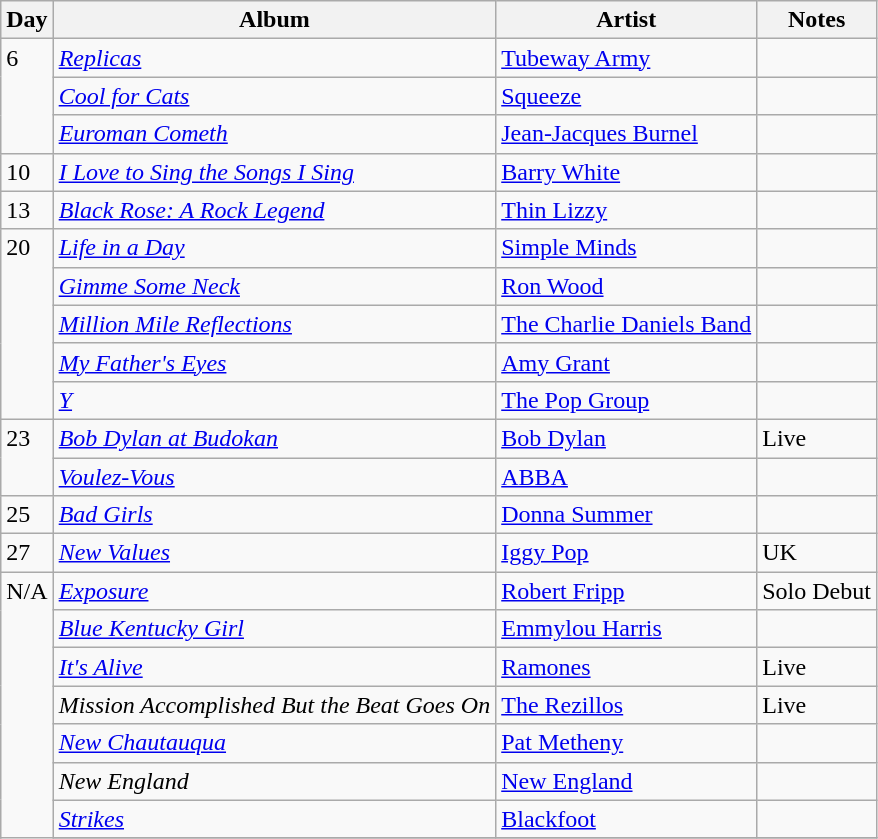<table class="wikitable">
<tr>
<th>Day</th>
<th>Album</th>
<th>Artist</th>
<th>Notes</th>
</tr>
<tr>
<td rowspan="3" valign="top">6</td>
<td><em><a href='#'>Replicas</a></em></td>
<td><a href='#'>Tubeway Army</a></td>
<td></td>
</tr>
<tr>
<td><em><a href='#'>Cool for Cats</a></em></td>
<td><a href='#'>Squeeze</a></td>
<td></td>
</tr>
<tr>
<td><em><a href='#'>Euroman Cometh</a></em></td>
<td><a href='#'>Jean-Jacques Burnel</a></td>
<td></td>
</tr>
<tr>
<td valign="top">10</td>
<td><em><a href='#'>I Love to Sing the Songs I Sing</a></em></td>
<td><a href='#'>Barry White</a></td>
<td></td>
</tr>
<tr>
<td valign="top">13</td>
<td><em><a href='#'>Black Rose: A Rock Legend</a></em></td>
<td><a href='#'>Thin Lizzy</a></td>
<td></td>
</tr>
<tr>
<td rowspan="5" valign="top">20</td>
<td><em><a href='#'>Life in a Day</a></em></td>
<td><a href='#'>Simple Minds</a></td>
<td></td>
</tr>
<tr>
<td><em><a href='#'>Gimme Some Neck</a></em></td>
<td><a href='#'>Ron Wood</a></td>
<td></td>
</tr>
<tr>
<td><em><a href='#'>Million Mile Reflections</a></em></td>
<td><a href='#'>The Charlie Daniels Band</a></td>
<td></td>
</tr>
<tr>
<td><em><a href='#'>My Father's Eyes</a></em></td>
<td><a href='#'>Amy Grant</a></td>
<td></td>
</tr>
<tr>
<td><em><a href='#'>Y</a></em></td>
<td><a href='#'>The Pop Group</a></td>
<td></td>
</tr>
<tr>
<td rowspan="2" valign="top">23</td>
<td><em><a href='#'>Bob Dylan at Budokan</a></em></td>
<td><a href='#'>Bob Dylan</a></td>
<td>Live</td>
</tr>
<tr>
<td><em><a href='#'>Voulez-Vous</a></em></td>
<td><a href='#'>ABBA</a></td>
<td></td>
</tr>
<tr>
<td valign="top">25</td>
<td><em><a href='#'>Bad Girls</a></em></td>
<td><a href='#'>Donna Summer</a></td>
<td></td>
</tr>
<tr>
<td valign="top">27</td>
<td><em><a href='#'>New Values</a></em></td>
<td><a href='#'>Iggy Pop</a></td>
<td>UK</td>
</tr>
<tr>
<td rowspan="8" valign="top">N/A</td>
<td><em><a href='#'>Exposure</a></em></td>
<td><a href='#'>Robert Fripp</a></td>
<td>Solo Debut</td>
</tr>
<tr>
<td><em><a href='#'>Blue Kentucky Girl</a></em></td>
<td><a href='#'>Emmylou Harris</a></td>
<td></td>
</tr>
<tr>
<td><em><a href='#'>It's Alive</a></em></td>
<td><a href='#'>Ramones</a></td>
<td>Live</td>
</tr>
<tr>
<td><em>Mission Accomplished But the Beat Goes On</em></td>
<td><a href='#'>The Rezillos</a></td>
<td>Live</td>
</tr>
<tr>
<td><em><a href='#'>New Chautauqua</a></em></td>
<td><a href='#'>Pat Metheny</a></td>
<td></td>
</tr>
<tr>
<td><em>New England</em></td>
<td><a href='#'>New England</a></td>
<td></td>
</tr>
<tr>
<td><em><a href='#'>Strikes</a></em></td>
<td><a href='#'>Blackfoot</a></td>
<td></td>
</tr>
<tr>
</tr>
</table>
